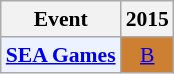<table class="wikitable" style="font-size: 90%; text-align:center">
<tr>
<th>Event</th>
<th>2015</th>
</tr>
<tr>
<td bgcolor="#ECF2FF"; align="left"><strong><a href='#'>SEA Games</a></strong></td>
<td bgcolor=CD7F32><a href='#'>B</a></td>
</tr>
</table>
